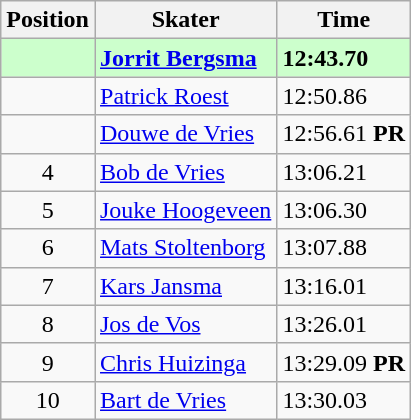<table class="wikitable">
<tr>
<th>Position</th>
<th>Skater</th>
<th>Time</th>
</tr>
<tr bgcolor=ccffcc>
<td align="center"></td>
<td><strong><a href='#'>Jorrit Bergsma</a></strong></td>
<td><strong>12:43.70</strong></td>
</tr>
<tr>
<td align="center"></td>
<td><a href='#'>Patrick Roest</a></td>
<td>12:50.86</td>
</tr>
<tr>
<td align="center"></td>
<td><a href='#'>Douwe de Vries</a></td>
<td>12:56.61 <strong>PR</strong></td>
</tr>
<tr>
<td align="center">4</td>
<td><a href='#'>Bob de Vries</a></td>
<td>13:06.21</td>
</tr>
<tr>
<td align="center">5</td>
<td><a href='#'>Jouke Hoogeveen</a></td>
<td>13:06.30</td>
</tr>
<tr>
<td align="center">6</td>
<td><a href='#'>Mats Stoltenborg</a></td>
<td>13:07.88</td>
</tr>
<tr>
<td align="center">7</td>
<td><a href='#'>Kars Jansma</a></td>
<td>13:16.01</td>
</tr>
<tr>
<td align="center">8</td>
<td><a href='#'>Jos de Vos</a></td>
<td>13:26.01</td>
</tr>
<tr>
<td align="center">9</td>
<td><a href='#'>Chris Huizinga</a></td>
<td>13:29.09 <strong>PR</strong></td>
</tr>
<tr>
<td align="center">10</td>
<td><a href='#'>Bart de Vries</a></td>
<td>13:30.03</td>
</tr>
</table>
